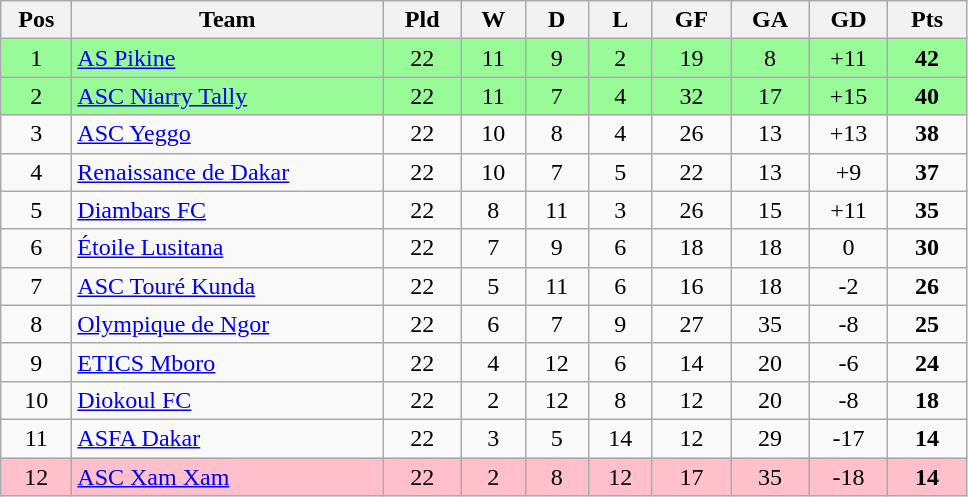<table class="wikitable" style="text-align: center;">
<tr>
<th style="width: 40px;">Pos</th>
<th style="width: 200px;">Team</th>
<th style="width: 45px;">Pld</th>
<th style="width: 35px;">W</th>
<th style="width: 35px;">D</th>
<th style="width: 35px;">L</th>
<th style="width: 45px;">GF</th>
<th style="width: 45px;">GA</th>
<th style="width: 45px;">GD</th>
<th style="width: 45px;">Pts</th>
</tr>
<tr style="background:#98fb98;">
<td>1</td>
<td style="text-align: left;"><a href='#'>AS Pikine</a></td>
<td>22</td>
<td>11</td>
<td>9</td>
<td>2</td>
<td>19</td>
<td>8</td>
<td>+11</td>
<td><strong>42</strong></td>
</tr>
<tr style="background:#98fb98;">
<td>2</td>
<td style="text-align: left;"><a href='#'>ASC Niarry Tally</a></td>
<td>22</td>
<td>11</td>
<td>7</td>
<td>4</td>
<td>32</td>
<td>17</td>
<td>+15</td>
<td><strong>40</strong></td>
</tr>
<tr>
<td>3</td>
<td style="text-align: left;"><a href='#'>ASC Yeggo</a></td>
<td>22</td>
<td>10</td>
<td>8</td>
<td>4</td>
<td>26</td>
<td>13</td>
<td>+13</td>
<td><strong>38</strong></td>
</tr>
<tr>
<td>4</td>
<td style="text-align: left;"><a href='#'>Renaissance de Dakar</a></td>
<td>22</td>
<td>10</td>
<td>7</td>
<td>5</td>
<td>22</td>
<td>13</td>
<td>+9</td>
<td><strong>37</strong></td>
</tr>
<tr>
<td>5</td>
<td style="text-align: left;"><a href='#'>Diambars FC</a></td>
<td>22</td>
<td>8</td>
<td>11</td>
<td>3</td>
<td>26</td>
<td>15</td>
<td>+11</td>
<td><strong>35</strong></td>
</tr>
<tr>
<td>6</td>
<td style="text-align: left;"><a href='#'>Étoile Lusitana</a></td>
<td>22</td>
<td>7</td>
<td>9</td>
<td>6</td>
<td>18</td>
<td>18</td>
<td>0</td>
<td><strong>30</strong></td>
</tr>
<tr>
<td>7</td>
<td style="text-align: left;"><a href='#'>ASC Touré Kunda</a></td>
<td>22</td>
<td>5</td>
<td>11</td>
<td>6</td>
<td>16</td>
<td>18</td>
<td>-2</td>
<td><strong>26</strong></td>
</tr>
<tr>
<td>8</td>
<td style="text-align: left;"><a href='#'>Olympique de Ngor</a></td>
<td>22</td>
<td>6</td>
<td>7</td>
<td>9</td>
<td>27</td>
<td>35</td>
<td>-8</td>
<td><strong>25</strong></td>
</tr>
<tr>
<td>9</td>
<td style="text-align: left;"><a href='#'>ETICS Mboro</a></td>
<td>22</td>
<td>4</td>
<td>12</td>
<td>6</td>
<td>14</td>
<td>20</td>
<td>-6</td>
<td><strong>24</strong></td>
</tr>
<tr>
<td>10</td>
<td style="text-align: left;"><a href='#'>Diokoul FC</a></td>
<td>22</td>
<td>2</td>
<td>12</td>
<td>8</td>
<td>12</td>
<td>20</td>
<td>-8</td>
<td><strong>18</strong></td>
</tr>
<tr>
<td>11</td>
<td style="text-align: left;"><a href='#'>ASFA Dakar</a></td>
<td>22</td>
<td>3</td>
<td>5</td>
<td>14</td>
<td>12</td>
<td>29</td>
<td>-17</td>
<td><strong>14</strong></td>
</tr>
<tr style="background:#ffc0cb;">
<td>12</td>
<td style="text-align: left;"><a href='#'>ASC Xam Xam</a></td>
<td>22</td>
<td>2</td>
<td>8</td>
<td>12</td>
<td>17</td>
<td>35</td>
<td>-18</td>
<td><strong>14</strong></td>
</tr>
</table>
